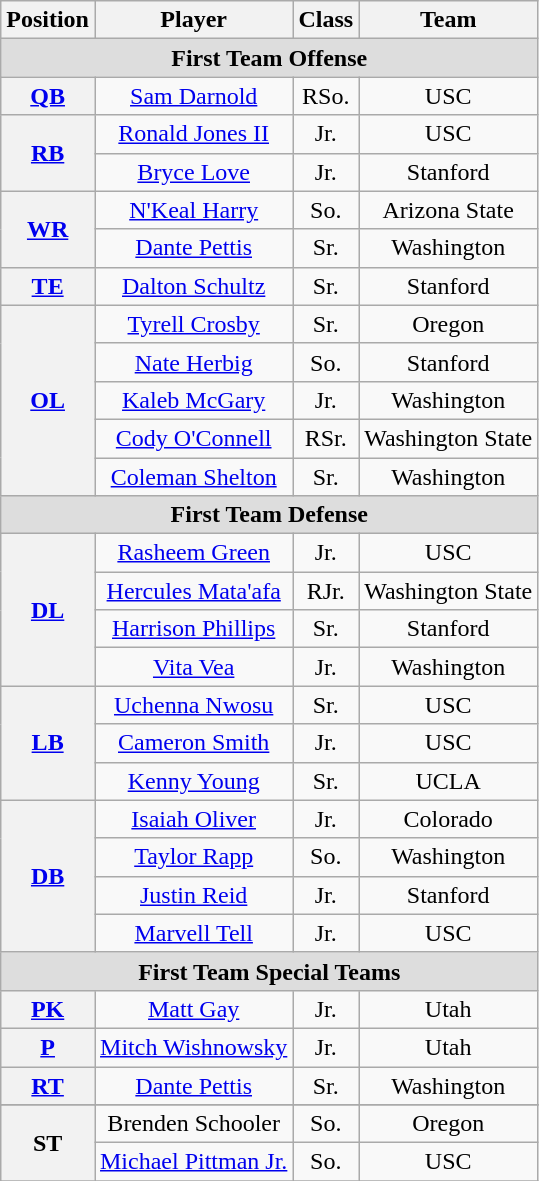<table class="wikitable">
<tr>
<th>Position</th>
<th>Player</th>
<th>Class</th>
<th>Team</th>
</tr>
<tr>
<td colspan="4" style="text-align:center; background:#ddd;"><strong>First Team Offense</strong></td>
</tr>
<tr style="text-align:center;">
<th rowspan="1"><a href='#'>QB</a></th>
<td><a href='#'>Sam Darnold</a></td>
<td>RSo.</td>
<td>USC</td>
</tr>
<tr style="text-align:center;">
<th rowspan="2"><a href='#'>RB</a></th>
<td><a href='#'>Ronald Jones II</a></td>
<td>Jr.</td>
<td>USC</td>
</tr>
<tr style="text-align:center;">
<td><a href='#'>Bryce Love</a></td>
<td>Jr.</td>
<td>Stanford</td>
</tr>
<tr style="text-align:center;">
<th rowspan="2"><a href='#'>WR</a></th>
<td><a href='#'>N'Keal Harry</a></td>
<td>So.</td>
<td>Arizona State</td>
</tr>
<tr style="text-align:center;">
<td><a href='#'>Dante Pettis</a></td>
<td>Sr.</td>
<td>Washington</td>
</tr>
<tr style="text-align:center;">
<th rowspan="1"><a href='#'>TE</a></th>
<td><a href='#'>Dalton Schultz</a></td>
<td>Sr.</td>
<td>Stanford</td>
</tr>
<tr style="text-align:center;">
<th rowspan="5"><a href='#'>OL</a></th>
<td><a href='#'>Tyrell Crosby</a></td>
<td>Sr.</td>
<td>Oregon</td>
</tr>
<tr style="text-align:center;">
<td><a href='#'>Nate Herbig</a></td>
<td>So.</td>
<td>Stanford</td>
</tr>
<tr style="text-align:center;">
<td><a href='#'>Kaleb McGary</a></td>
<td>Jr.</td>
<td>Washington</td>
</tr>
<tr style="text-align:center;">
<td><a href='#'>Cody O'Connell</a></td>
<td>RSr.</td>
<td>Washington State</td>
</tr>
<tr style="text-align:center;">
<td><a href='#'>Coleman Shelton</a></td>
<td>Sr.</td>
<td>Washington</td>
</tr>
<tr style="text-align:center;">
<td colspan="4" style="text-align:center; background:#ddd;"><strong>First Team Defense</strong></td>
</tr>
<tr style="text-align:center;">
<th rowspan="4"><a href='#'>DL</a></th>
<td><a href='#'>Rasheem Green</a></td>
<td>Jr.</td>
<td>USC</td>
</tr>
<tr style="text-align:center;">
<td><a href='#'>Hercules Mata'afa</a></td>
<td>RJr.</td>
<td>Washington State</td>
</tr>
<tr style="text-align:center;">
<td><a href='#'>Harrison Phillips</a></td>
<td>Sr.</td>
<td>Stanford</td>
</tr>
<tr style="text-align:center;">
<td><a href='#'>Vita Vea</a></td>
<td>Jr.</td>
<td>Washington</td>
</tr>
<tr style="text-align:center;">
<th rowspan="3"><a href='#'>LB</a></th>
<td><a href='#'>Uchenna Nwosu</a></td>
<td>Sr.</td>
<td>USC</td>
</tr>
<tr style="text-align:center;">
<td><a href='#'>Cameron Smith</a></td>
<td>Jr.</td>
<td>USC</td>
</tr>
<tr style="text-align:center;">
<td><a href='#'>Kenny Young</a></td>
<td>Sr.</td>
<td>UCLA</td>
</tr>
<tr style="text-align:center;">
<th rowspan="4"><a href='#'>DB</a></th>
<td><a href='#'>Isaiah Oliver</a></td>
<td>Jr.</td>
<td>Colorado</td>
</tr>
<tr style="text-align:center;">
<td><a href='#'>Taylor Rapp</a></td>
<td>So.</td>
<td>Washington</td>
</tr>
<tr style="text-align:center;">
<td><a href='#'>Justin Reid</a></td>
<td>Jr.</td>
<td>Stanford</td>
</tr>
<tr style="text-align:center;">
<td><a href='#'>Marvell Tell</a></td>
<td>Jr.</td>
<td>USC</td>
</tr>
<tr>
<td colspan="4" style="text-align:center; background:#ddd;"><strong>First Team Special Teams</strong></td>
</tr>
<tr style="text-align:center;">
<th rowspan="1"><a href='#'>PK</a></th>
<td><a href='#'>Matt Gay</a></td>
<td>Jr.</td>
<td>Utah</td>
</tr>
<tr style="text-align:center;">
<th rowspan="1"><a href='#'>P</a></th>
<td><a href='#'>Mitch Wishnowsky</a></td>
<td>Jr.</td>
<td>Utah</td>
</tr>
<tr style="text-align:center;">
<th rowspan="1"><a href='#'>RT</a></th>
<td><a href='#'>Dante Pettis</a></td>
<td>Sr.</td>
<td>Washington</td>
</tr>
<tr>
</tr>
<tr style="text-align:center;">
<th rowspan="2">ST</th>
<td>Brenden Schooler</td>
<td>So.</td>
<td>Oregon</td>
</tr>
<tr style="text-align:center;">
<td><a href='#'>Michael Pittman Jr.</a></td>
<td>So.</td>
<td>USC</td>
</tr>
<tr>
</tr>
</table>
